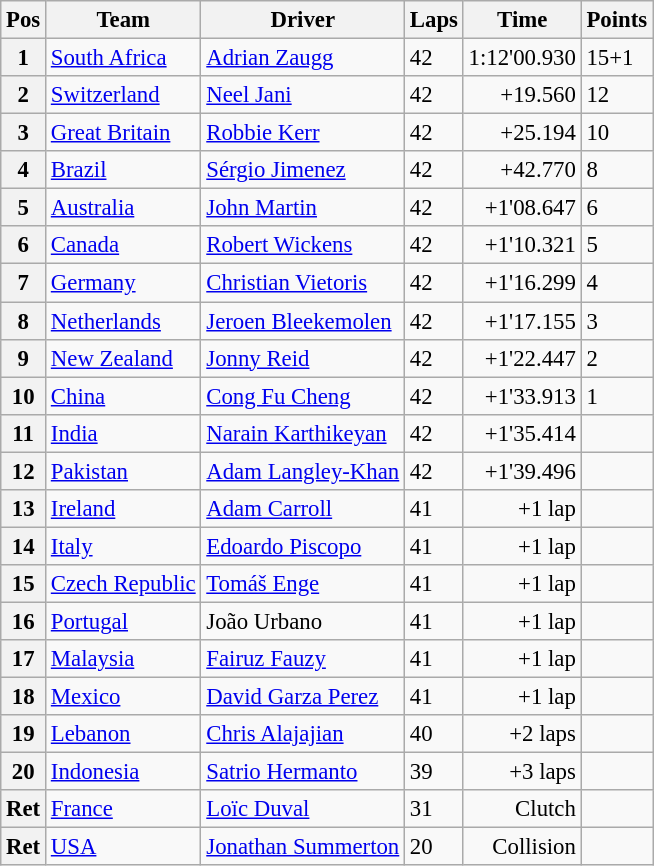<table class="wikitable" style="font-size:95%">
<tr>
<th>Pos</th>
<th>Team</th>
<th>Driver</th>
<th>Laps</th>
<th>Time</th>
<th>Points</th>
</tr>
<tr>
<th>1</th>
<td> <a href='#'>South Africa</a></td>
<td><a href='#'>Adrian Zaugg</a></td>
<td>42</td>
<td>1:12'00.930</td>
<td>15+1</td>
</tr>
<tr>
<th>2</th>
<td> <a href='#'>Switzerland</a></td>
<td><a href='#'>Neel Jani</a></td>
<td>42</td>
<td align=right>+19.560</td>
<td>12</td>
</tr>
<tr>
<th>3</th>
<td> <a href='#'>Great Britain</a></td>
<td><a href='#'>Robbie Kerr</a></td>
<td>42</td>
<td align=right>+25.194</td>
<td>10</td>
</tr>
<tr>
<th>4</th>
<td> <a href='#'>Brazil</a></td>
<td><a href='#'>Sérgio Jimenez</a></td>
<td>42</td>
<td align=right>+42.770</td>
<td>8</td>
</tr>
<tr>
<th>5</th>
<td> <a href='#'>Australia</a></td>
<td><a href='#'>John Martin</a></td>
<td>42</td>
<td align=right>+1'08.647</td>
<td>6</td>
</tr>
<tr>
<th>6</th>
<td> <a href='#'>Canada</a></td>
<td><a href='#'>Robert Wickens</a></td>
<td>42</td>
<td align=right>+1'10.321</td>
<td>5</td>
</tr>
<tr>
<th>7</th>
<td> <a href='#'>Germany</a></td>
<td><a href='#'>Christian Vietoris</a></td>
<td>42</td>
<td align=right>+1'16.299</td>
<td>4</td>
</tr>
<tr>
<th>8</th>
<td> <a href='#'>Netherlands</a></td>
<td><a href='#'>Jeroen Bleekemolen</a></td>
<td>42</td>
<td align=right>+1'17.155</td>
<td>3</td>
</tr>
<tr>
<th>9</th>
<td> <a href='#'>New Zealand</a></td>
<td><a href='#'>Jonny Reid</a></td>
<td>42</td>
<td align=right>+1'22.447</td>
<td>2</td>
</tr>
<tr>
<th>10</th>
<td> <a href='#'>China</a></td>
<td><a href='#'>Cong Fu Cheng</a></td>
<td>42</td>
<td align=right>+1'33.913</td>
<td>1</td>
</tr>
<tr>
<th>11</th>
<td> <a href='#'>India</a></td>
<td><a href='#'>Narain Karthikeyan</a></td>
<td>42</td>
<td align=right>+1'35.414</td>
<td></td>
</tr>
<tr>
<th>12</th>
<td> <a href='#'>Pakistan</a></td>
<td><a href='#'>Adam Langley-Khan</a></td>
<td>42</td>
<td align=right>+1'39.496</td>
<td></td>
</tr>
<tr>
<th>13</th>
<td> <a href='#'>Ireland</a></td>
<td><a href='#'>Adam Carroll</a></td>
<td>41</td>
<td align=right>+1 lap</td>
<td></td>
</tr>
<tr>
<th>14</th>
<td> <a href='#'>Italy</a></td>
<td><a href='#'>Edoardo Piscopo</a></td>
<td>41</td>
<td align=right>+1 lap</td>
<td></td>
</tr>
<tr>
<th>15</th>
<td> <a href='#'>Czech Republic</a></td>
<td><a href='#'>Tomáš Enge</a></td>
<td>41</td>
<td align=right>+1 lap</td>
<td></td>
</tr>
<tr>
<th>16</th>
<td> <a href='#'>Portugal</a></td>
<td>João Urbano</td>
<td>41</td>
<td align=right>+1 lap</td>
<td></td>
</tr>
<tr>
<th>17</th>
<td> <a href='#'>Malaysia</a></td>
<td><a href='#'>Fairuz Fauzy</a></td>
<td>41</td>
<td align=right>+1 lap</td>
<td></td>
</tr>
<tr>
<th>18</th>
<td> <a href='#'>Mexico</a></td>
<td><a href='#'>David Garza Perez</a></td>
<td>41</td>
<td align=right>+1 lap</td>
<td></td>
</tr>
<tr>
<th>19</th>
<td> <a href='#'>Lebanon</a></td>
<td><a href='#'>Chris Alajajian</a></td>
<td>40</td>
<td align=right>+2 laps</td>
<td></td>
</tr>
<tr>
<th>20</th>
<td> <a href='#'>Indonesia</a></td>
<td><a href='#'>Satrio Hermanto</a></td>
<td>39</td>
<td align=right>+3 laps</td>
<td></td>
</tr>
<tr>
<th>Ret</th>
<td> <a href='#'>France</a></td>
<td><a href='#'>Loïc Duval</a></td>
<td>31</td>
<td align=right>Clutch</td>
<td></td>
</tr>
<tr>
<th>Ret</th>
<td> <a href='#'>USA</a></td>
<td><a href='#'>Jonathan Summerton</a></td>
<td>20</td>
<td align=right>Collision</td>
<td></td>
</tr>
</table>
